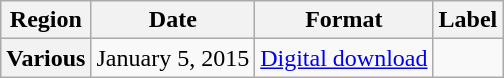<table class="wikitable plainrowheaders">
<tr>
<th>Region</th>
<th>Date</th>
<th>Format</th>
<th>Label</th>
</tr>
<tr>
<th scope="row">Various</th>
<td>January 5, 2015</td>
<td><a href='#'>Digital download</a></td>
<td></td>
</tr>
</table>
